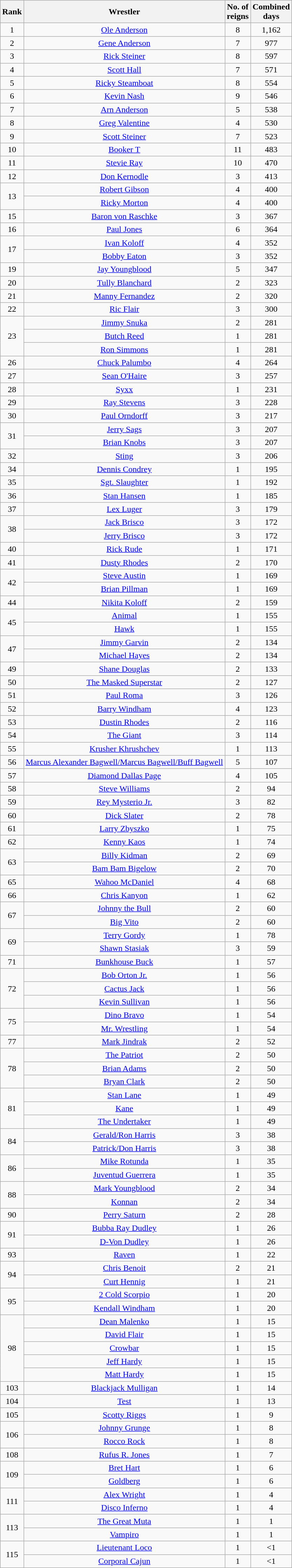<table class="wikitable sortable" style="text-align: center">
<tr>
<th>Rank</th>
<th>Wrestler</th>
<th data-sort-type="number">No. of<br>reigns</th>
<th data-sort-type="number">Combined<br>days</th>
</tr>
<tr>
<td>1</td>
<td><a href='#'>Ole Anderson</a></td>
<td>8</td>
<td>1,162</td>
</tr>
<tr>
<td>2</td>
<td><a href='#'>Gene Anderson</a></td>
<td>7</td>
<td>977</td>
</tr>
<tr>
<td>3</td>
<td><a href='#'>Rick Steiner</a></td>
<td>8</td>
<td>597</td>
</tr>
<tr>
<td>4</td>
<td><a href='#'>Scott Hall</a></td>
<td>7</td>
<td>571</td>
</tr>
<tr>
<td>5</td>
<td><a href='#'>Ricky Steamboat</a></td>
<td>8</td>
<td>554</td>
</tr>
<tr>
<td>6</td>
<td><a href='#'>Kevin Nash</a></td>
<td>9</td>
<td>546</td>
</tr>
<tr>
<td>7</td>
<td><a href='#'>Arn Anderson</a></td>
<td>5</td>
<td>538</td>
</tr>
<tr>
<td>8</td>
<td><a href='#'>Greg Valentine</a></td>
<td>4</td>
<td>530</td>
</tr>
<tr>
<td>9</td>
<td><a href='#'>Scott Steiner</a></td>
<td>7</td>
<td>523</td>
</tr>
<tr>
<td>10</td>
<td><a href='#'>Booker T</a></td>
<td>11</td>
<td>483</td>
</tr>
<tr>
<td>11</td>
<td><a href='#'>Stevie Ray</a></td>
<td>10</td>
<td>470</td>
</tr>
<tr>
<td>12</td>
<td><a href='#'>Don Kernodle</a></td>
<td>3</td>
<td>413</td>
</tr>
<tr>
<td rowspan=2>13</td>
<td><a href='#'>Robert Gibson</a></td>
<td>4</td>
<td>400</td>
</tr>
<tr>
<td><a href='#'>Ricky Morton</a></td>
<td>4</td>
<td>400</td>
</tr>
<tr>
<td>15</td>
<td><a href='#'>Baron von Raschke</a></td>
<td>3</td>
<td>367</td>
</tr>
<tr>
<td>16</td>
<td><a href='#'>Paul Jones</a></td>
<td>6</td>
<td>364</td>
</tr>
<tr>
<td rowspan=2>17</td>
<td><a href='#'>Ivan Koloff</a></td>
<td>4</td>
<td>352</td>
</tr>
<tr>
<td><a href='#'>Bobby Eaton</a></td>
<td>3</td>
<td>352</td>
</tr>
<tr>
<td>19</td>
<td><a href='#'>Jay Youngblood</a></td>
<td>5</td>
<td>347</td>
</tr>
<tr>
<td>20</td>
<td><a href='#'>Tully Blanchard</a></td>
<td>2</td>
<td>323</td>
</tr>
<tr>
<td>21</td>
<td><a href='#'>Manny Fernandez</a></td>
<td>2</td>
<td>320</td>
</tr>
<tr>
<td>22</td>
<td><a href='#'>Ric Flair</a></td>
<td>3</td>
<td>300</td>
</tr>
<tr>
<td rowspan=3>23</td>
<td><a href='#'>Jimmy Snuka</a></td>
<td>2</td>
<td>281</td>
</tr>
<tr>
<td><a href='#'>Butch Reed</a></td>
<td>1</td>
<td>281</td>
</tr>
<tr>
<td><a href='#'>Ron Simmons</a></td>
<td>1</td>
<td>281</td>
</tr>
<tr>
<td>26</td>
<td><a href='#'>Chuck Palumbo</a></td>
<td>4</td>
<td>264</td>
</tr>
<tr>
<td>27</td>
<td><a href='#'>Sean O'Haire</a></td>
<td>3</td>
<td>257</td>
</tr>
<tr>
<td>28</td>
<td><a href='#'>Syxx</a></td>
<td>1</td>
<td>231</td>
</tr>
<tr>
<td>29</td>
<td><a href='#'>Ray Stevens</a></td>
<td>3</td>
<td>228</td>
</tr>
<tr>
<td>30</td>
<td><a href='#'>Paul Orndorff</a></td>
<td>3</td>
<td>217</td>
</tr>
<tr>
<td rowspan=2>31</td>
<td><a href='#'>Jerry Sags</a></td>
<td>3</td>
<td>207</td>
</tr>
<tr>
<td><a href='#'>Brian Knobs</a></td>
<td>3</td>
<td>207</td>
</tr>
<tr>
<td>32</td>
<td><a href='#'>Sting</a></td>
<td>3</td>
<td>206</td>
</tr>
<tr>
<td>34</td>
<td><a href='#'>Dennis Condrey</a></td>
<td>1</td>
<td>195</td>
</tr>
<tr>
<td>35</td>
<td><a href='#'>Sgt. Slaughter</a></td>
<td>1</td>
<td>192</td>
</tr>
<tr>
<td>36</td>
<td><a href='#'>Stan Hansen</a></td>
<td>1</td>
<td>185</td>
</tr>
<tr>
<td>37</td>
<td><a href='#'>Lex Luger</a></td>
<td>3</td>
<td>179</td>
</tr>
<tr>
<td rowspan=2>38</td>
<td><a href='#'>Jack Brisco</a></td>
<td>3</td>
<td>172</td>
</tr>
<tr>
<td><a href='#'>Jerry Brisco</a></td>
<td>3</td>
<td>172</td>
</tr>
<tr>
<td>40</td>
<td><a href='#'>Rick Rude</a></td>
<td>1</td>
<td>171</td>
</tr>
<tr>
<td>41</td>
<td><a href='#'>Dusty Rhodes</a></td>
<td>2</td>
<td>170</td>
</tr>
<tr>
<td rowspan=2>42</td>
<td><a href='#'>Steve Austin</a></td>
<td>1</td>
<td>169</td>
</tr>
<tr>
<td><a href='#'>Brian Pillman</a></td>
<td>1</td>
<td>169</td>
</tr>
<tr>
<td>44</td>
<td><a href='#'>Nikita Koloff</a></td>
<td>2</td>
<td>159</td>
</tr>
<tr>
<td rowspan=2>45</td>
<td><a href='#'>Animal</a></td>
<td>1</td>
<td>155</td>
</tr>
<tr>
<td><a href='#'>Hawk</a></td>
<td>1</td>
<td>155</td>
</tr>
<tr>
<td rowspan=2>47</td>
<td><a href='#'>Jimmy Garvin</a></td>
<td>2</td>
<td>134</td>
</tr>
<tr>
<td><a href='#'>Michael Hayes</a></td>
<td>2</td>
<td>134</td>
</tr>
<tr>
<td>49</td>
<td><a href='#'>Shane Douglas</a></td>
<td>2</td>
<td>133</td>
</tr>
<tr>
<td>50</td>
<td><a href='#'>The Masked Superstar</a></td>
<td>2</td>
<td>127</td>
</tr>
<tr>
<td>51</td>
<td><a href='#'>Paul Roma</a></td>
<td>3</td>
<td>126</td>
</tr>
<tr>
<td>52</td>
<td><a href='#'>Barry Windham</a></td>
<td>4</td>
<td>123</td>
</tr>
<tr>
<td>53</td>
<td><a href='#'>Dustin Rhodes</a></td>
<td>2</td>
<td>116</td>
</tr>
<tr>
<td>54</td>
<td><a href='#'>The Giant</a></td>
<td>3</td>
<td>114</td>
</tr>
<tr>
<td>55</td>
<td><a href='#'>Krusher Khrushchev</a></td>
<td>1</td>
<td>113</td>
</tr>
<tr>
<td>56</td>
<td><a href='#'>Marcus Alexander Bagwell/Marcus Bagwell/Buff Bagwell</a></td>
<td>5</td>
<td>107</td>
</tr>
<tr>
<td>57</td>
<td><a href='#'>Diamond Dallas Page</a></td>
<td>4</td>
<td>105</td>
</tr>
<tr>
<td>58</td>
<td><a href='#'>Steve Williams</a></td>
<td>2</td>
<td>94</td>
</tr>
<tr>
<td>59</td>
<td><a href='#'>Rey Mysterio Jr.</a></td>
<td>3</td>
<td>82</td>
</tr>
<tr>
<td>60</td>
<td><a href='#'>Dick Slater</a></td>
<td>2</td>
<td>78</td>
</tr>
<tr>
<td>61</td>
<td><a href='#'>Larry Zbyszko</a></td>
<td>1</td>
<td>75</td>
</tr>
<tr>
<td>62</td>
<td><a href='#'>Kenny Kaos</a></td>
<td>1</td>
<td>74</td>
</tr>
<tr>
<td rowspan=2>63</td>
<td><a href='#'>Billy Kidman</a></td>
<td>2</td>
<td>69</td>
</tr>
<tr>
<td><a href='#'>Bam Bam Bigelow</a></td>
<td>2</td>
<td>70</td>
</tr>
<tr>
<td>65</td>
<td><a href='#'>Wahoo McDaniel</a></td>
<td>4</td>
<td>68</td>
</tr>
<tr>
<td>66</td>
<td><a href='#'>Chris Kanyon</a></td>
<td>1</td>
<td>62</td>
</tr>
<tr>
<td rowspan=2>67</td>
<td><a href='#'>Johnny the Bull</a></td>
<td>2</td>
<td>60</td>
</tr>
<tr>
<td><a href='#'>Big Vito</a></td>
<td>2</td>
<td>60</td>
</tr>
<tr>
<td rowspan=2>69</td>
<td><a href='#'>Terry Gordy</a></td>
<td>1</td>
<td>78</td>
</tr>
<tr>
<td><a href='#'>Shawn Stasiak</a></td>
<td>3</td>
<td>59</td>
</tr>
<tr>
<td>71</td>
<td><a href='#'>Bunkhouse Buck</a></td>
<td>1</td>
<td>57</td>
</tr>
<tr>
<td rowspan=3>72</td>
<td><a href='#'>Bob Orton Jr.</a></td>
<td>1</td>
<td>56</td>
</tr>
<tr>
<td><a href='#'>Cactus Jack</a></td>
<td>1</td>
<td>56</td>
</tr>
<tr>
<td><a href='#'>Kevin Sullivan</a></td>
<td>1</td>
<td>56</td>
</tr>
<tr>
<td rowspan=2>75</td>
<td><a href='#'>Dino Bravo</a></td>
<td>1</td>
<td>54</td>
</tr>
<tr>
<td><a href='#'>Mr. Wrestling</a></td>
<td>1</td>
<td>54</td>
</tr>
<tr>
<td>77</td>
<td><a href='#'>Mark Jindrak</a></td>
<td>2</td>
<td>52</td>
</tr>
<tr>
<td rowspan=3>78</td>
<td><a href='#'>The Patriot</a></td>
<td>2</td>
<td>50</td>
</tr>
<tr>
<td><a href='#'>Brian Adams</a></td>
<td>2</td>
<td>50</td>
</tr>
<tr>
<td><a href='#'>Bryan Clark</a></td>
<td>2</td>
<td>50</td>
</tr>
<tr>
<td rowspan=3>81</td>
<td><a href='#'>Stan Lane</a></td>
<td>1</td>
<td>49</td>
</tr>
<tr>
<td><a href='#'>Kane</a></td>
<td>1</td>
<td>49</td>
</tr>
<tr>
<td><a href='#'>The Undertaker</a></td>
<td>1</td>
<td>49</td>
</tr>
<tr>
<td rowspan=2>84</td>
<td><a href='#'>Gerald/Ron Harris</a></td>
<td>3</td>
<td>38</td>
</tr>
<tr>
<td><a href='#'>Patrick/Don Harris</a></td>
<td>3</td>
<td>38</td>
</tr>
<tr>
<td rowspan=2>86</td>
<td><a href='#'>Mike Rotunda</a></td>
<td>1</td>
<td>35</td>
</tr>
<tr>
<td><a href='#'>Juventud Guerrera</a></td>
<td>1</td>
<td>35</td>
</tr>
<tr>
<td rowspan=2>88</td>
<td><a href='#'>Mark Youngblood</a></td>
<td>2</td>
<td>34</td>
</tr>
<tr>
<td><a href='#'>Konnan</a></td>
<td>2</td>
<td>34</td>
</tr>
<tr>
<td>90</td>
<td><a href='#'>Perry Saturn</a></td>
<td>2</td>
<td>28</td>
</tr>
<tr>
<td rowspan=2>91</td>
<td><a href='#'>Bubba Ray Dudley</a></td>
<td>1</td>
<td>26</td>
</tr>
<tr>
<td><a href='#'>D-Von Dudley</a></td>
<td>1</td>
<td>26</td>
</tr>
<tr>
<td>93</td>
<td><a href='#'>Raven</a></td>
<td>1</td>
<td>22</td>
</tr>
<tr>
<td rowspan=2>94</td>
<td><a href='#'>Chris Benoit</a></td>
<td>2</td>
<td>21</td>
</tr>
<tr>
<td><a href='#'>Curt Hennig</a></td>
<td>1</td>
<td>21</td>
</tr>
<tr>
<td rowspan=2>95</td>
<td><a href='#'>2 Cold Scorpio</a></td>
<td>1</td>
<td>20</td>
</tr>
<tr>
<td><a href='#'>Kendall Windham</a></td>
<td>1</td>
<td>20</td>
</tr>
<tr>
<td rowspan=5>98</td>
<td><a href='#'>Dean Malenko</a></td>
<td>1</td>
<td>15</td>
</tr>
<tr>
<td><a href='#'>David Flair</a></td>
<td>1</td>
<td>15</td>
</tr>
<tr>
<td><a href='#'>Crowbar</a></td>
<td>1</td>
<td>15</td>
</tr>
<tr>
<td><a href='#'>Jeff Hardy</a></td>
<td>1</td>
<td>15</td>
</tr>
<tr>
<td><a href='#'>Matt Hardy</a></td>
<td>1</td>
<td>15</td>
</tr>
<tr>
<td>103</td>
<td><a href='#'>Blackjack Mulligan</a></td>
<td>1</td>
<td>14</td>
</tr>
<tr>
<td>104</td>
<td><a href='#'>Test</a></td>
<td>1</td>
<td>13</td>
</tr>
<tr>
<td>105</td>
<td><a href='#'>Scotty Riggs</a></td>
<td>1</td>
<td>9</td>
</tr>
<tr>
<td rowspan=2>106</td>
<td><a href='#'>Johnny Grunge</a></td>
<td>1</td>
<td>8</td>
</tr>
<tr>
<td><a href='#'>Rocco Rock</a></td>
<td>1</td>
<td>8</td>
</tr>
<tr>
<td>108</td>
<td><a href='#'>Rufus R. Jones</a></td>
<td>1</td>
<td>7</td>
</tr>
<tr>
<td rowspan=2>109</td>
<td><a href='#'>Bret Hart</a></td>
<td>1</td>
<td>6</td>
</tr>
<tr>
<td><a href='#'>Goldberg</a></td>
<td>1</td>
<td>6</td>
</tr>
<tr>
<td rowspan=2>111</td>
<td><a href='#'>Alex Wright</a></td>
<td>1</td>
<td>4</td>
</tr>
<tr>
<td><a href='#'>Disco Inferno</a></td>
<td>1</td>
<td>4</td>
</tr>
<tr>
<td rowspan=2>113</td>
<td><a href='#'>The Great Muta</a></td>
<td>1</td>
<td>1</td>
</tr>
<tr>
<td><a href='#'>Vampiro</a></td>
<td>1</td>
<td>1</td>
</tr>
<tr>
<td rowspan=2>115</td>
<td><a href='#'>Lieutenant Loco</a></td>
<td>1</td>
<td><1</td>
</tr>
<tr>
<td><a href='#'>Corporal Cajun</a></td>
<td>1</td>
<td><1</td>
</tr>
</table>
